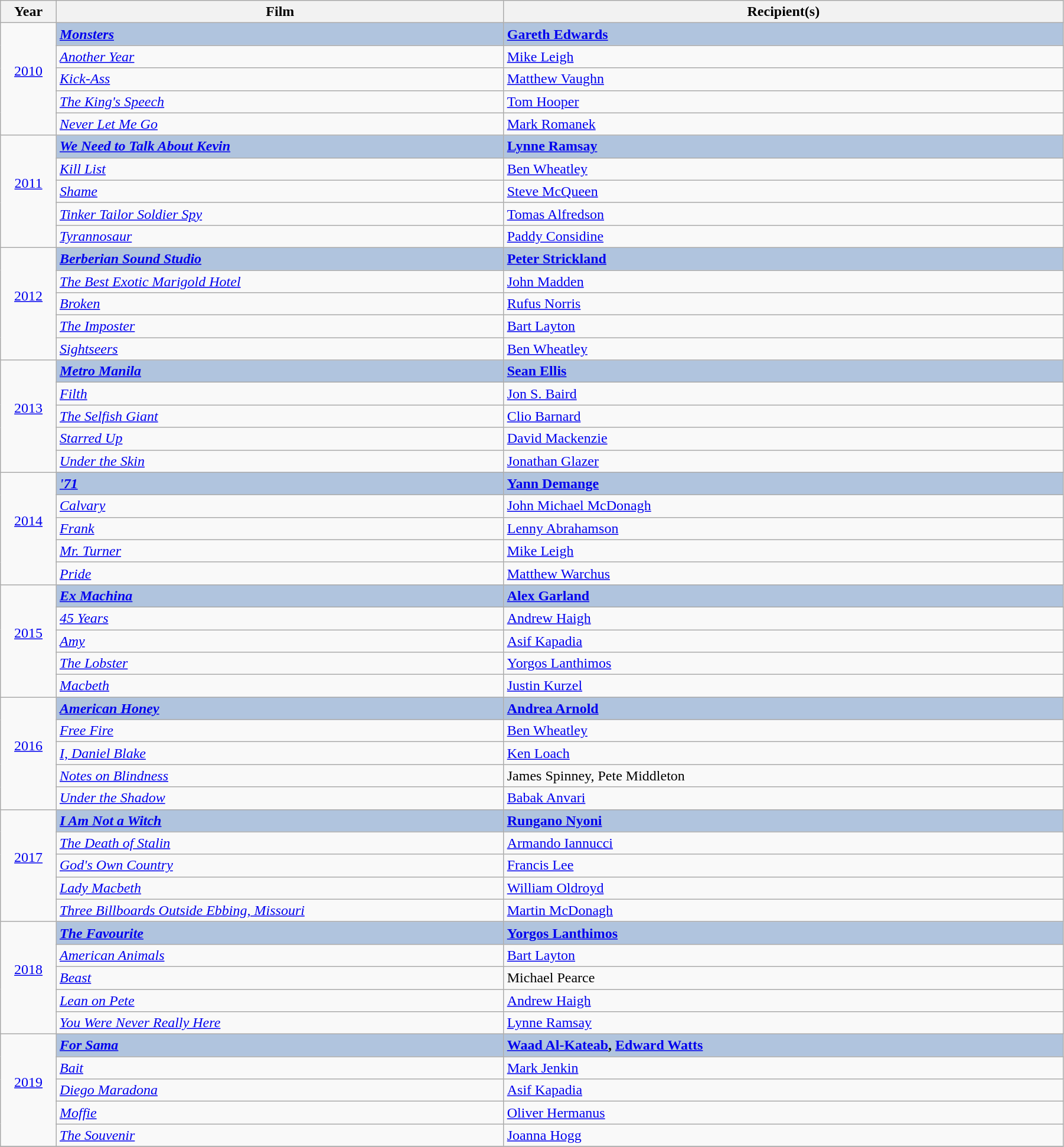<table class="wikitable" width="95%" cellpadding="5">
<tr>
<th width="5%">Year</th>
<th width="40%">Film</th>
<th width="50%">Recipient(s)</th>
</tr>
<tr>
<td rowspan="5" style="text-align:center;"><a href='#'>2010</a><br><br></td>
<td style="background:#B0C4DE"><strong><em><a href='#'>Monsters</a></em></strong></td>
<td style="background:#B0C4DE"><strong><a href='#'>Gareth Edwards</a></strong></td>
</tr>
<tr>
<td><em><a href='#'>Another Year</a></em></td>
<td><a href='#'>Mike Leigh</a></td>
</tr>
<tr>
<td><em><a href='#'>Kick-Ass</a></em></td>
<td><a href='#'>Matthew Vaughn</a></td>
</tr>
<tr>
<td><em><a href='#'>The King's Speech</a></em></td>
<td><a href='#'>Tom Hooper</a></td>
</tr>
<tr>
<td><em><a href='#'>Never Let Me Go</a></em></td>
<td><a href='#'>Mark Romanek</a></td>
</tr>
<tr>
<td rowspan="5" style="text-align:center;"><a href='#'>2011</a><br><br></td>
<td style="background:#B0C4DE"><strong><em><a href='#'>We Need to Talk About Kevin</a></em></strong></td>
<td style="background:#B0C4DE"><strong><a href='#'>Lynne Ramsay</a></strong></td>
</tr>
<tr>
<td><em><a href='#'>Kill List</a></em></td>
<td><a href='#'>Ben Wheatley</a></td>
</tr>
<tr>
<td><em><a href='#'>Shame</a></em></td>
<td><a href='#'>Steve McQueen</a></td>
</tr>
<tr>
<td><em><a href='#'>Tinker Tailor Soldier Spy</a></em></td>
<td><a href='#'>Tomas Alfredson</a></td>
</tr>
<tr>
<td><em><a href='#'>Tyrannosaur</a></em></td>
<td><a href='#'>Paddy Considine</a></td>
</tr>
<tr>
<td rowspan="5" style="text-align:center;"><a href='#'>2012</a><br><br></td>
<td style="background:#B0C4DE"><strong><em><a href='#'>Berberian Sound Studio</a></em></strong></td>
<td style="background:#B0C4DE"><strong><a href='#'>Peter Strickland</a></strong></td>
</tr>
<tr>
<td><em><a href='#'>The Best Exotic Marigold Hotel</a></em></td>
<td><a href='#'>John Madden</a></td>
</tr>
<tr>
<td><em><a href='#'>Broken</a></em></td>
<td><a href='#'>Rufus Norris</a></td>
</tr>
<tr>
<td><em><a href='#'>The Imposter</a></em></td>
<td><a href='#'>Bart Layton</a></td>
</tr>
<tr>
<td><em><a href='#'>Sightseers</a></em></td>
<td><a href='#'>Ben Wheatley</a></td>
</tr>
<tr>
<td rowspan="5" style="text-align:center;"><a href='#'>2013</a><br><br></td>
<td style="background:#B0C4DE"><strong><em><a href='#'>Metro Manila</a></em></strong></td>
<td style="background:#B0C4DE"><strong><a href='#'>Sean Ellis</a></strong></td>
</tr>
<tr>
<td><em><a href='#'>Filth</a></em></td>
<td><a href='#'>Jon S. Baird</a></td>
</tr>
<tr>
<td><em><a href='#'>The Selfish Giant</a></em></td>
<td><a href='#'>Clio Barnard</a></td>
</tr>
<tr>
<td><em><a href='#'>Starred Up</a></em></td>
<td><a href='#'>David Mackenzie</a></td>
</tr>
<tr>
<td><em><a href='#'>Under the Skin</a></em></td>
<td><a href='#'>Jonathan Glazer</a></td>
</tr>
<tr>
<td rowspan="5" style="text-align:center;"><a href='#'>2014</a><br><br></td>
<td style="background:#B0C4DE"><strong><em><a href='#'>'71</a></em></strong></td>
<td style="background:#B0C4DE"><strong><a href='#'>Yann Demange</a></strong></td>
</tr>
<tr>
<td><em><a href='#'>Calvary</a></em></td>
<td><a href='#'>John Michael McDonagh</a></td>
</tr>
<tr>
<td><em><a href='#'>Frank</a></em></td>
<td><a href='#'>Lenny Abrahamson</a></td>
</tr>
<tr>
<td><em><a href='#'>Mr. Turner</a></em></td>
<td><a href='#'>Mike Leigh</a></td>
</tr>
<tr>
<td><em><a href='#'>Pride</a></em></td>
<td><a href='#'>Matthew Warchus</a></td>
</tr>
<tr>
<td rowspan="5" style="text-align:center;"><a href='#'>2015</a><br><br></td>
<td style="background:#B0C4DE"><strong><em><a href='#'>Ex Machina</a></em></strong></td>
<td style="background:#B0C4DE"><strong><a href='#'>Alex Garland</a></strong></td>
</tr>
<tr>
<td><em><a href='#'>45 Years</a></em></td>
<td><a href='#'>Andrew Haigh</a></td>
</tr>
<tr>
<td><em><a href='#'>Amy</a></em></td>
<td><a href='#'>Asif Kapadia</a></td>
</tr>
<tr>
<td><em><a href='#'>The Lobster</a></em></td>
<td><a href='#'>Yorgos Lanthimos</a></td>
</tr>
<tr>
<td><em><a href='#'>Macbeth</a></em></td>
<td><a href='#'>Justin Kurzel</a></td>
</tr>
<tr>
<td rowspan="5" style="text-align:center;"><a href='#'>2016</a><br><br></td>
<td style="background:#B0C4DE"><strong><em><a href='#'>American Honey</a></em></strong></td>
<td style="background:#B0C4DE"><strong><a href='#'>Andrea Arnold</a></strong></td>
</tr>
<tr>
<td><em><a href='#'>Free Fire</a></em></td>
<td><a href='#'>Ben Wheatley</a></td>
</tr>
<tr>
<td><em><a href='#'>I, Daniel Blake</a></em></td>
<td><a href='#'>Ken Loach</a></td>
</tr>
<tr>
<td><em><a href='#'>Notes on Blindness</a></em></td>
<td>James Spinney, Pete Middleton</td>
</tr>
<tr>
<td><em><a href='#'>Under the Shadow</a></em></td>
<td><a href='#'>Babak Anvari</a></td>
</tr>
<tr>
<td rowspan="5" style="text-align:center;"><a href='#'>2017</a> <br><br></td>
<td style="background:#B0C4DE"><strong><em><a href='#'>I Am Not a Witch</a></em></strong></td>
<td style="background:#B0C4DE"><strong><a href='#'>Rungano Nyoni</a></strong></td>
</tr>
<tr>
<td><em><a href='#'>The Death of Stalin</a></em></td>
<td><a href='#'>Armando Iannucci</a></td>
</tr>
<tr>
<td><em><a href='#'>God's Own Country</a></em></td>
<td><a href='#'>Francis Lee</a></td>
</tr>
<tr>
<td><em><a href='#'>Lady Macbeth</a></em></td>
<td><a href='#'>William Oldroyd</a></td>
</tr>
<tr>
<td><em><a href='#'>Three Billboards Outside Ebbing, Missouri</a></em></td>
<td><a href='#'>Martin McDonagh</a></td>
</tr>
<tr>
<td rowspan="5" style="text-align:center;"><a href='#'>2018</a> <br><br></td>
<td style="background:#B0C4DE"><strong><em><a href='#'>The Favourite</a></em></strong></td>
<td style="background:#B0C4DE"><strong><a href='#'>Yorgos Lanthimos</a></strong></td>
</tr>
<tr>
<td><em><a href='#'>American Animals</a></em></td>
<td><a href='#'>Bart Layton</a></td>
</tr>
<tr>
<td><em><a href='#'>Beast</a></em></td>
<td>Michael Pearce</td>
</tr>
<tr>
<td><em><a href='#'>Lean on Pete</a></em></td>
<td><a href='#'>Andrew Haigh</a></td>
</tr>
<tr>
<td><em><a href='#'>You Were Never Really Here</a></em></td>
<td><a href='#'>Lynne Ramsay</a></td>
</tr>
<tr>
<td rowspan="5" style="text-align:center;"><a href='#'>2019</a> <br><br></td>
<td style="background:#B0C4DE"><strong><em><a href='#'>For Sama</a></em></strong></td>
<td style="background:#B0C4DE"><strong><a href='#'>Waad Al-Kateab</a>, <a href='#'>Edward Watts</a></strong></td>
</tr>
<tr>
<td><em><a href='#'>Bait</a></em></td>
<td><a href='#'>Mark Jenkin</a></td>
</tr>
<tr>
<td><em><a href='#'>Diego Maradona</a></em></td>
<td><a href='#'>Asif Kapadia</a></td>
</tr>
<tr>
<td><em><a href='#'>Moffie</a></em></td>
<td><a href='#'>Oliver Hermanus</a></td>
</tr>
<tr>
<td><em><a href='#'>The Souvenir</a></em></td>
<td><a href='#'>Joanna Hogg</a></td>
</tr>
<tr>
</tr>
</table>
